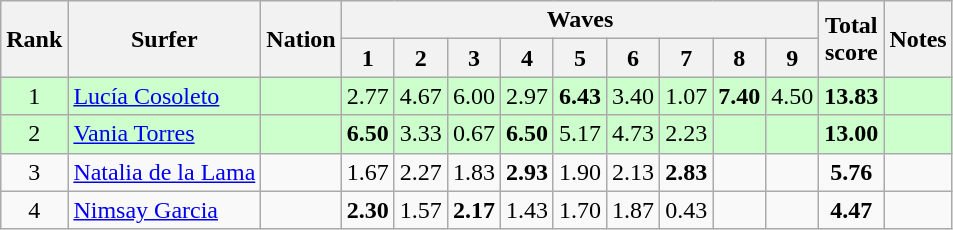<table class="wikitable sortable" style="text-align:center">
<tr>
<th rowspan=2>Rank</th>
<th rowspan=2>Surfer</th>
<th rowspan=2>Nation</th>
<th colspan=9>Waves</th>
<th rowspan=2>Total<br>score</th>
<th rowspan=2>Notes</th>
</tr>
<tr>
<th>1</th>
<th>2</th>
<th>3</th>
<th>4</th>
<th>5</th>
<th>6</th>
<th>7</th>
<th>8</th>
<th>9</th>
</tr>
<tr bgcolor=ccffcc>
<td>1</td>
<td align=left><a href='#'>Lucía Cosoleto</a></td>
<td align=left></td>
<td>2.77</td>
<td>4.67</td>
<td>6.00</td>
<td>2.97</td>
<td><strong>6.43</strong></td>
<td>3.40</td>
<td>1.07</td>
<td><strong>7.40</strong></td>
<td>4.50</td>
<td><strong>13.83</strong></td>
<td></td>
</tr>
<tr bgcolor=ccffcc>
<td>2</td>
<td align=left><a href='#'>Vania Torres</a></td>
<td align=left></td>
<td><strong>6.50</strong></td>
<td>3.33</td>
<td>0.67</td>
<td><strong>6.50</strong></td>
<td>5.17</td>
<td>4.73</td>
<td>2.23</td>
<td></td>
<td></td>
<td><strong>13.00</strong></td>
<td></td>
</tr>
<tr>
<td>3</td>
<td align=left><a href='#'>Natalia de la Lama</a></td>
<td align=left></td>
<td>1.67</td>
<td>2.27</td>
<td>1.83</td>
<td><strong>2.93</strong></td>
<td>1.90</td>
<td>2.13</td>
<td><strong>2.83</strong></td>
<td></td>
<td></td>
<td><strong>5.76</strong></td>
<td></td>
</tr>
<tr>
<td>4</td>
<td align=left><a href='#'>Nimsay Garcia</a></td>
<td align=left></td>
<td><strong>2.30</strong></td>
<td>1.57</td>
<td><strong>2.17</strong></td>
<td>1.43</td>
<td>1.70</td>
<td>1.87</td>
<td>0.43</td>
<td></td>
<td></td>
<td><strong>4.47</strong></td>
<td></td>
</tr>
</table>
